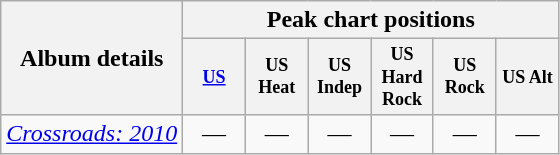<table class="wikitable" style="text-align:center;">
<tr>
<th rowspan="2">Album details</th>
<th colspan="19">Peak chart positions</th>
</tr>
<tr>
<th style="width:3em;font-size:75%"><a href='#'>US</a></th>
<th style="width:3em;font-size:75%">US Heat</th>
<th style="width:3em;font-size:75%">US Indep</th>
<th style="width:3em;font-size:75%">US Hard Rock</th>
<th style="width:3em;font-size:75%">US Rock</th>
<th style="width:3em;font-size:75%">US Alt</th>
</tr>
<tr>
<td align=left><em><a href='#'>Crossroads: 2010</a></em><br></td>
<td>—</td>
<td>—</td>
<td>—</td>
<td>—</td>
<td>—</td>
<td>—</td>
</tr>
</table>
